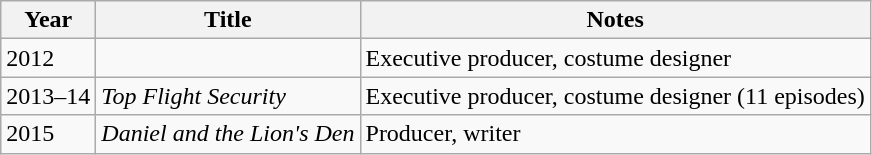<table class="wikitable sortable">
<tr>
<th>Year</th>
<th>Title</th>
<th class="unsortable">Notes</th>
</tr>
<tr>
<td>2012</td>
<td><em></em></td>
<td>Executive producer, costume designer</td>
</tr>
<tr>
<td>2013–14</td>
<td><em>Top Flight Security</em></td>
<td>Executive producer, costume designer (11 episodes)</td>
</tr>
<tr>
<td>2015</td>
<td><em>Daniel and the Lion's Den</em></td>
<td>Producer, writer</td>
</tr>
</table>
